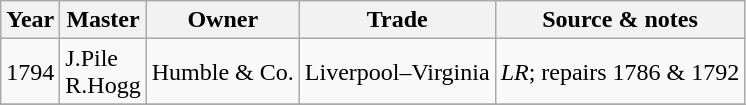<table class=" wikitable">
<tr>
<th>Year</th>
<th>Master</th>
<th>Owner</th>
<th>Trade</th>
<th>Source & notes</th>
</tr>
<tr>
<td>1794</td>
<td>J.Pile<br>R.Hogg</td>
<td>Humble & Co.</td>
<td>Liverpool–Virginia</td>
<td><em>LR</em>; repairs 1786 & 1792</td>
</tr>
<tr>
</tr>
</table>
